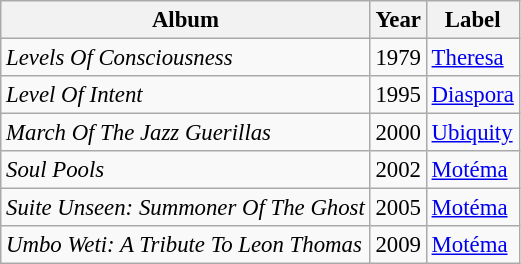<table class="wikitable" style="font-size: 95%;">
<tr>
<th>Album</th>
<th>Year</th>
<th>Label</th>
</tr>
<tr>
<td><em>Levels Of Consciousness</em></td>
<td>1979</td>
<td><a href='#'>Theresa</a></td>
</tr>
<tr>
<td><em>Level Of Intent</em></td>
<td>1995</td>
<td><a href='#'>Diaspora</a></td>
</tr>
<tr>
<td><em>March Of The Jazz Guerillas</em></td>
<td>2000</td>
<td><a href='#'>Ubiquity</a></td>
</tr>
<tr>
<td><em>Soul Pools</em></td>
<td>2002</td>
<td><a href='#'>Motéma</a></td>
</tr>
<tr>
<td><em>Suite Unseen: Summoner Of The Ghost</em></td>
<td>2005</td>
<td><a href='#'>Motéma</a></td>
</tr>
<tr>
<td><em>Umbo Weti: A Tribute To Leon Thomas</em></td>
<td>2009</td>
<td><a href='#'>Motéma</a></td>
</tr>
</table>
